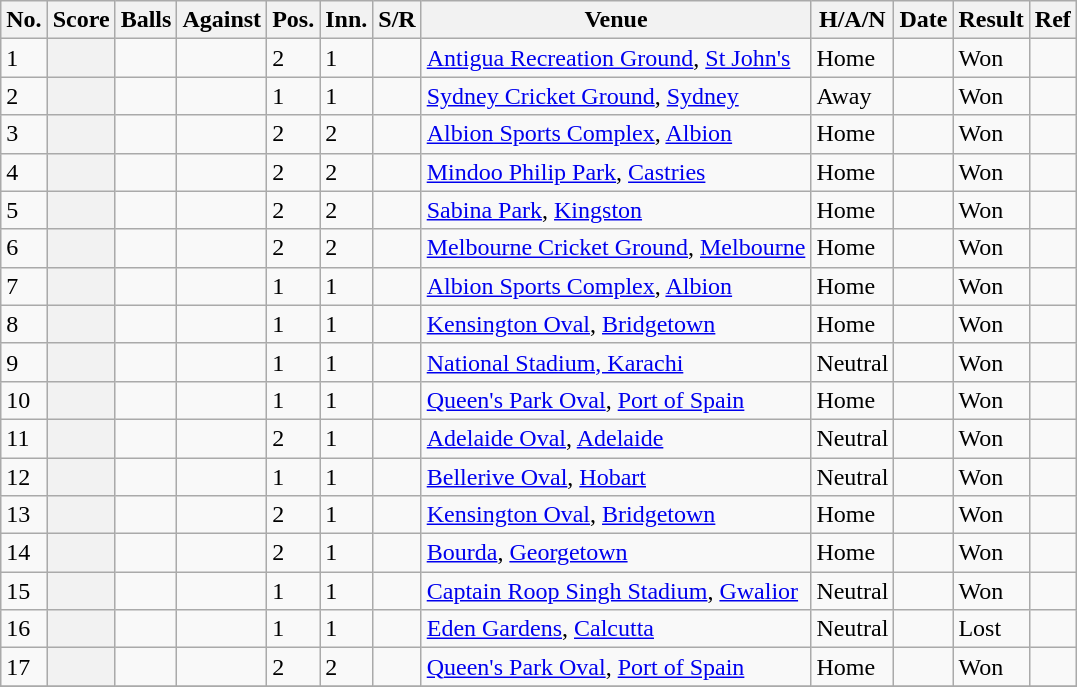<table class="wikitable plainrowheaders sortable">
<tr>
<th scope="col; style="width:10px">No.</th>
<th scope="col; style="width:75px">Score</th>
<th scope="col; style="width:20px">Balls</th>
<th scope="col; style="width:110px">Against</th>
<th scope="col; style="width:10px">Pos.</th>
<th scope="col; style="width:10px">Inn.</th>
<th scope="col; style="width:60px">S/R</th>
<th scope="col; style="width:275px">Venue</th>
<th scope="col; style="width:30px">H/A/N</th>
<th scope="col; style="width:50px">Date</th>
<th scope="col; style="width:50px">Result</th>
<th scope="col; class="unsortable">Ref</th>
</tr>
<tr>
<td>1</td>
<th scope="row"> </th>
<td></td>
<td></td>
<td>2</td>
<td>1</td>
<td></td>
<td><a href='#'>Antigua Recreation Ground</a>, <a href='#'>St John's</a></td>
<td>Home</td>
<td></td>
<td>Won</td>
<td></td>
</tr>
<tr>
<td>2</td>
<th scope="row"> </th>
<td></td>
<td></td>
<td>1</td>
<td>1</td>
<td></td>
<td><a href='#'>Sydney Cricket Ground</a>, <a href='#'>Sydney</a></td>
<td>Away</td>
<td></td>
<td>Won</td>
<td></td>
</tr>
<tr>
<td>3</td>
<th scope="row"> </th>
<td></td>
<td></td>
<td>2</td>
<td>2</td>
<td></td>
<td><a href='#'>Albion Sports Complex</a>, <a href='#'>Albion</a></td>
<td>Home</td>
<td></td>
<td>Won</td>
<td></td>
</tr>
<tr>
<td>4</td>
<th scope="row"> </th>
<td></td>
<td></td>
<td>2</td>
<td>2</td>
<td></td>
<td><a href='#'>Mindoo Philip Park</a>, <a href='#'>Castries</a></td>
<td>Home</td>
<td></td>
<td>Won</td>
<td></td>
</tr>
<tr>
<td>5</td>
<th scope="row"> </th>
<td></td>
<td></td>
<td>2</td>
<td>2</td>
<td></td>
<td><a href='#'>Sabina Park</a>, <a href='#'>Kingston</a></td>
<td>Home</td>
<td></td>
<td>Won</td>
<td></td>
</tr>
<tr>
<td>6</td>
<th scope="row"> </th>
<td></td>
<td></td>
<td>2</td>
<td>2</td>
<td></td>
<td><a href='#'>Melbourne Cricket Ground</a>, <a href='#'>Melbourne</a></td>
<td>Home</td>
<td></td>
<td>Won</td>
<td></td>
</tr>
<tr>
<td>7</td>
<th scope="row"> </th>
<td></td>
<td></td>
<td>1</td>
<td>1</td>
<td></td>
<td><a href='#'>Albion Sports Complex</a>, <a href='#'>Albion</a></td>
<td>Home</td>
<td></td>
<td>Won</td>
<td></td>
</tr>
<tr>
<td>8</td>
<th scope="row"> </th>
<td></td>
<td></td>
<td>1</td>
<td>1</td>
<td></td>
<td><a href='#'>Kensington Oval</a>, <a href='#'>Bridgetown</a></td>
<td>Home</td>
<td></td>
<td>Won</td>
<td></td>
</tr>
<tr>
<td>9</td>
<th scope="row"></th>
<td></td>
<td></td>
<td>1</td>
<td>1</td>
<td></td>
<td><a href='#'>National Stadium, Karachi</a></td>
<td>Neutral</td>
<td></td>
<td>Won</td>
<td></td>
</tr>
<tr>
<td>10</td>
<th scope="row"> </th>
<td></td>
<td></td>
<td>1</td>
<td>1</td>
<td></td>
<td><a href='#'>Queen's Park Oval</a>, <a href='#'>Port of Spain</a></td>
<td>Home</td>
<td></td>
<td>Won</td>
<td></td>
</tr>
<tr>
<td>11</td>
<th scope="row"> </th>
<td></td>
<td></td>
<td>2</td>
<td>1</td>
<td></td>
<td><a href='#'>Adelaide Oval</a>, <a href='#'>Adelaide</a></td>
<td>Neutral</td>
<td></td>
<td>Won</td>
<td></td>
</tr>
<tr>
<td>12</td>
<th scope="row"> </th>
<td></td>
<td></td>
<td>1</td>
<td>1</td>
<td></td>
<td><a href='#'>Bellerive Oval</a>, <a href='#'>Hobart</a></td>
<td>Neutral</td>
<td></td>
<td>Won</td>
<td></td>
</tr>
<tr>
<td>13</td>
<th scope="row"> </th>
<td></td>
<td></td>
<td>2</td>
<td>1</td>
<td></td>
<td><a href='#'>Kensington Oval</a>, <a href='#'>Bridgetown</a></td>
<td>Home</td>
<td></td>
<td>Won</td>
<td></td>
</tr>
<tr>
<td>14</td>
<th scope="row"> </th>
<td></td>
<td></td>
<td>2</td>
<td>1</td>
<td></td>
<td><a href='#'>Bourda</a>, <a href='#'>Georgetown</a></td>
<td>Home</td>
<td></td>
<td>Won</td>
<td></td>
</tr>
<tr>
<td>15</td>
<th scope="row"> </th>
<td></td>
<td></td>
<td>1</td>
<td>1</td>
<td></td>
<td><a href='#'>Captain Roop Singh Stadium</a>, <a href='#'>Gwalior</a></td>
<td>Neutral</td>
<td></td>
<td>Won</td>
<td></td>
</tr>
<tr>
<td>16</td>
<th scope="row"></th>
<td></td>
<td></td>
<td>1</td>
<td>1</td>
<td></td>
<td><a href='#'>Eden Gardens</a>, <a href='#'>Calcutta</a></td>
<td>Neutral</td>
<td></td>
<td>Lost</td>
<td></td>
</tr>
<tr>
<td>17</td>
<th scope="row"> </th>
<td></td>
<td></td>
<td>2</td>
<td>2</td>
<td></td>
<td><a href='#'>Queen's Park Oval</a>, <a href='#'>Port of Spain</a></td>
<td>Home</td>
<td></td>
<td>Won</td>
<td></td>
</tr>
<tr>
</tr>
</table>
